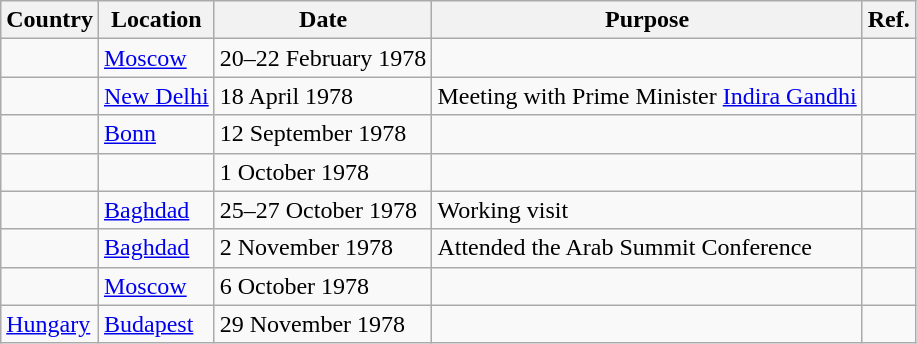<table class="wikitable">
<tr>
<th>Country</th>
<th>Location</th>
<th>Date</th>
<th>Purpose</th>
<th>Ref.</th>
</tr>
<tr>
<td></td>
<td><a href='#'>Moscow</a></td>
<td>20–22 February 1978</td>
<td></td>
<td></td>
</tr>
<tr>
<td></td>
<td><a href='#'>New Delhi</a></td>
<td>18 April 1978</td>
<td>Meeting with Prime Minister <a href='#'>Indira Gandhi</a></td>
<td></td>
</tr>
<tr>
<td></td>
<td><a href='#'>Bonn</a></td>
<td>12 September 1978</td>
<td></td>
<td></td>
</tr>
<tr>
<td></td>
<td></td>
<td>1 October 1978</td>
<td></td>
<td></td>
</tr>
<tr>
<td></td>
<td><a href='#'>Baghdad</a></td>
<td>25–27 October 1978</td>
<td>Working visit</td>
<td></td>
</tr>
<tr>
<td></td>
<td><a href='#'>Baghdad</a></td>
<td>2 November 1978</td>
<td>Attended the Arab Summit Conference</td>
<td></td>
</tr>
<tr>
<td></td>
<td><a href='#'>Moscow</a></td>
<td>6 October 1978</td>
<td></td>
<td></td>
</tr>
<tr>
<td> <a href='#'>Hungary</a></td>
<td><a href='#'>Budapest</a></td>
<td>29 November 1978</td>
<td></td>
<td></td>
</tr>
</table>
